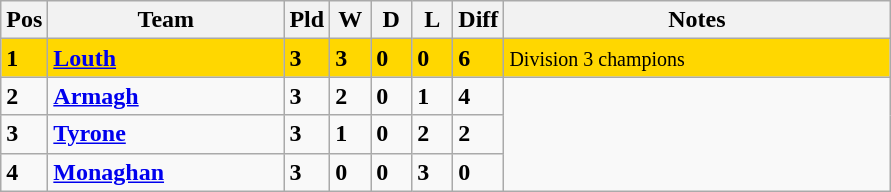<table class="wikitable" style="text-align: centre;">
<tr>
<th width=20>Pos</th>
<th width=150>Team</th>
<th width=20>Pld</th>
<th width=20>W</th>
<th width=20>D</th>
<th width=20>L</th>
<th width=20>Diff</th>
<th width=250>Notes</th>
</tr>
<tr style="background:gold;">
<td><strong>1</strong></td>
<td align=left><strong> <a href='#'>Louth</a> </strong></td>
<td><strong>3</strong></td>
<td><strong>3</strong></td>
<td><strong>0</strong></td>
<td><strong>0</strong></td>
<td><strong>6</strong></td>
<td><small> Division 3 champions</small></td>
</tr>
<tr>
<td><strong>2</strong></td>
<td align=left><strong> <a href='#'>Armagh</a> </strong></td>
<td><strong>3</strong></td>
<td><strong>2</strong></td>
<td><strong>0</strong></td>
<td><strong>1</strong></td>
<td><strong>4</strong></td>
</tr>
<tr>
<td><strong>3</strong></td>
<td align=left><strong> <a href='#'>Tyrone</a> </strong></td>
<td><strong>3</strong></td>
<td><strong>1</strong></td>
<td><strong>0</strong></td>
<td><strong>2</strong></td>
<td><strong>2</strong></td>
</tr>
<tr>
<td><strong>4</strong></td>
<td align=left><strong> <a href='#'>Monaghan</a> </strong></td>
<td><strong>3</strong></td>
<td><strong>0</strong></td>
<td><strong>0</strong></td>
<td><strong>3</strong></td>
<td><strong>0</strong></td>
</tr>
</table>
